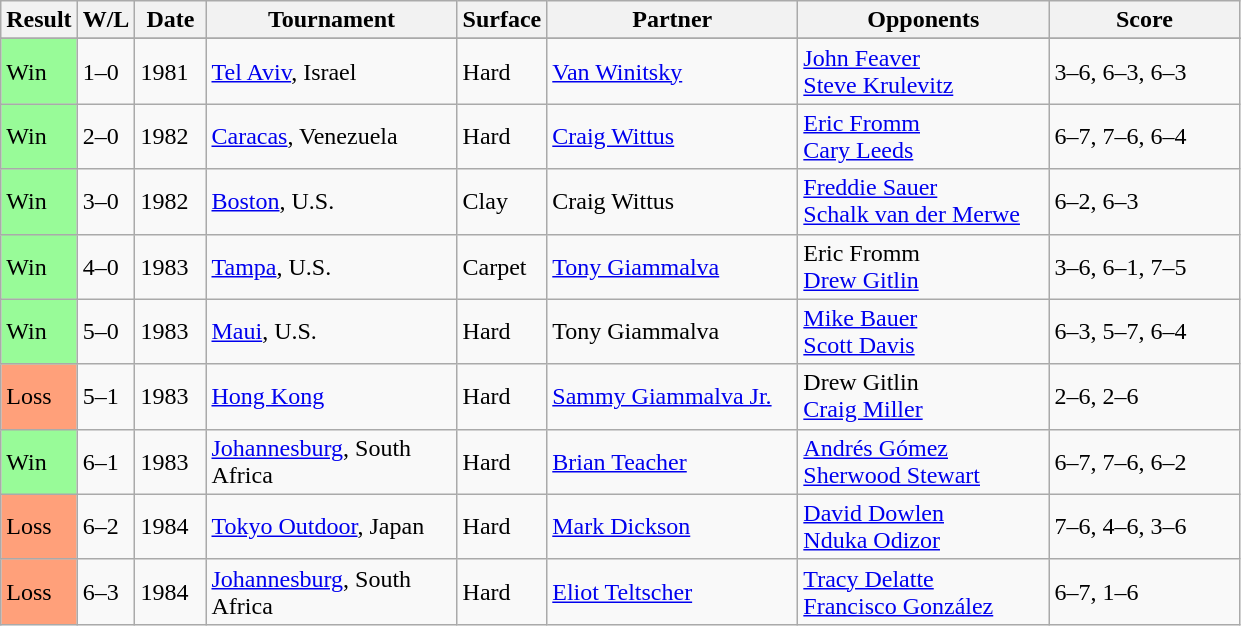<table class="sortable wikitable">
<tr>
<th style="width:40px">Result</th>
<th style="width:30px" class="unsortable">W/L</th>
<th style="width:40px">Date</th>
<th style="width:160px">Tournament</th>
<th style="width:50px">Surface</th>
<th style="width:160px">Partner</th>
<th style="width:160px">Opponents</th>
<th style="width:120px" class="unsortable">Score</th>
</tr>
<tr>
</tr>
<tr>
<td style="background:#98fb98;">Win</td>
<td>1–0</td>
<td>1981</td>
<td><a href='#'>Tel Aviv</a>, Israel</td>
<td>Hard</td>
<td> <a href='#'>Van Winitsky</a></td>
<td> <a href='#'>John Feaver</a> <br>  <a href='#'>Steve Krulevitz</a></td>
<td>3–6, 6–3, 6–3</td>
</tr>
<tr>
<td style="background:#98fb98;">Win</td>
<td>2–0</td>
<td>1982</td>
<td><a href='#'>Caracas</a>, Venezuela</td>
<td>Hard</td>
<td> <a href='#'>Craig Wittus</a></td>
<td> <a href='#'>Eric Fromm</a> <br>  <a href='#'>Cary Leeds</a></td>
<td>6–7, 7–6, 6–4</td>
</tr>
<tr>
<td style="background:#98fb98;">Win</td>
<td>3–0</td>
<td>1982</td>
<td><a href='#'>Boston</a>, U.S.</td>
<td>Clay</td>
<td> Craig Wittus</td>
<td> <a href='#'>Freddie Sauer</a> <br>  <a href='#'>Schalk van der Merwe</a></td>
<td>6–2, 6–3</td>
</tr>
<tr>
<td style="background:#98fb98;">Win</td>
<td>4–0</td>
<td>1983</td>
<td><a href='#'>Tampa</a>, U.S.</td>
<td>Carpet</td>
<td> <a href='#'>Tony Giammalva</a></td>
<td> Eric Fromm <br>  <a href='#'>Drew Gitlin</a></td>
<td>3–6, 6–1, 7–5</td>
</tr>
<tr>
<td style="background:#98fb98;">Win</td>
<td>5–0</td>
<td>1983</td>
<td><a href='#'>Maui</a>, U.S.</td>
<td>Hard</td>
<td> Tony Giammalva</td>
<td> <a href='#'>Mike Bauer</a> <br>  <a href='#'>Scott Davis</a></td>
<td>6–3, 5–7, 6–4</td>
</tr>
<tr>
<td style="background:#ffa07a;">Loss</td>
<td>5–1</td>
<td>1983</td>
<td><a href='#'>Hong Kong</a></td>
<td>Hard</td>
<td> <a href='#'>Sammy Giammalva Jr.</a></td>
<td> Drew Gitlin <br>  <a href='#'>Craig Miller</a></td>
<td>2–6, 2–6</td>
</tr>
<tr>
<td style="background:#98fb98;">Win</td>
<td>6–1</td>
<td>1983</td>
<td><a href='#'>Johannesburg</a>, South Africa</td>
<td>Hard</td>
<td> <a href='#'>Brian Teacher</a></td>
<td> <a href='#'>Andrés Gómez</a> <br>  <a href='#'>Sherwood Stewart</a></td>
<td>6–7, 7–6, 6–2</td>
</tr>
<tr>
<td style="background:#ffa07a;">Loss</td>
<td>6–2</td>
<td>1984</td>
<td><a href='#'>Tokyo Outdoor</a>, Japan</td>
<td>Hard</td>
<td> <a href='#'>Mark Dickson</a></td>
<td> <a href='#'>David Dowlen</a> <br>  <a href='#'>Nduka Odizor</a></td>
<td>7–6, 4–6, 3–6</td>
</tr>
<tr>
<td style="background:#ffa07a;">Loss</td>
<td>6–3</td>
<td>1984</td>
<td><a href='#'>Johannesburg</a>, South Africa</td>
<td>Hard</td>
<td> <a href='#'>Eliot Teltscher</a></td>
<td> <a href='#'>Tracy Delatte</a> <br>  <a href='#'>Francisco González</a></td>
<td>6–7, 1–6</td>
</tr>
</table>
